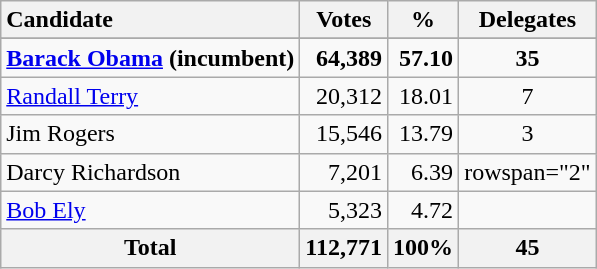<table class="wikitable sortable plainrowheaders" style="text-align:right;">
<tr>
<th style="text-align:left;">Candidate</th>
<th>Votes</th>
<th>%</th>
<th>Delegates</th>
</tr>
<tr>
</tr>
<tr>
<td style="text-align:left;"><strong><a href='#'>Barack Obama</a></strong> <strong>(incumbent)</strong></td>
<td><strong>64,389</strong></td>
<td><strong>57.10</strong></td>
<td style="text-align:center;"><strong>35</strong></td>
</tr>
<tr>
<td style="text-align:left;"><a href='#'>Randall Terry</a></td>
<td>20,312</td>
<td>18.01</td>
<td style="text-align:center;">7</td>
</tr>
<tr>
<td style="text-align:left;">Jim Rogers</td>
<td>15,546</td>
<td>13.79</td>
<td style="text-align:center;">3</td>
</tr>
<tr>
<td style="text-align:left;">Darcy Richardson</td>
<td>7,201</td>
<td>6.39</td>
<td>rowspan="2" </td>
</tr>
<tr>
<td style="text-align:left;"><a href='#'>Bob Ely</a></td>
<td>5,323</td>
<td>4.72</td>
</tr>
<tr class="sortbottom">
<th>Total</th>
<th><strong>112,771</strong></th>
<th>100%</th>
<th>45</th>
</tr>
</table>
